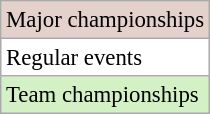<table class=wikitable style="font-size:95%">
<tr style="background:#e5d1cb;">
<td>Major championships</td>
</tr>
<tr style="background:#fff;">
<td>Regular events</td>
</tr>
<tr style="background:#D4F1C5;">
<td>Team championships</td>
</tr>
</table>
